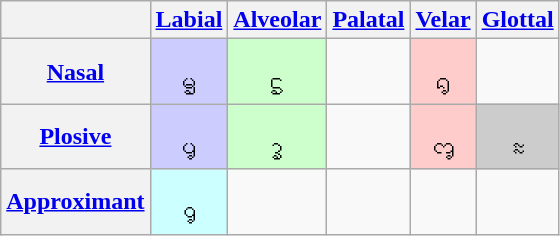<table class="wikitable" style=text-align:center>
<tr>
<th colspan=1></th>
<th><a href='#'>Labial</a></th>
<th><a href='#'>Alveolar</a></th>
<th><a href='#'>Palatal</a></th>
<th><a href='#'>Velar</a></th>
<th><a href='#'>Glottal</a></th>
</tr>
<tr>
<th colspan=1><a href='#'>Nasal</a></th>
<td style="background-color: #ccf"><br>ᧄ</td>
<td style="background-color: #cfc"><br>ᧃ</td>
<td></td>
<td style="background-color: #fcc"><br>ᧂ</td>
<td></td>
</tr>
<tr>
<th colspan=1><a href='#'>Plosive</a></th>
<td style="background-color: #ccf"><br>ᧇ</td>
<td style="background-color: #cfc"><br>ᧆ</td>
<td></td>
<td style="background-color: #fcc"><br>ᧅ</td>
<td style="background-color: #ccc"><br>ᦰ</td>
</tr>
<tr>
<th colspan=1><a href='#'>Approximant</a></th>
<td style="background-color: #cff"><br>ᧁ</td>
<td></td>
<td></td>
<td></td>
<td></td>
</tr>
</table>
